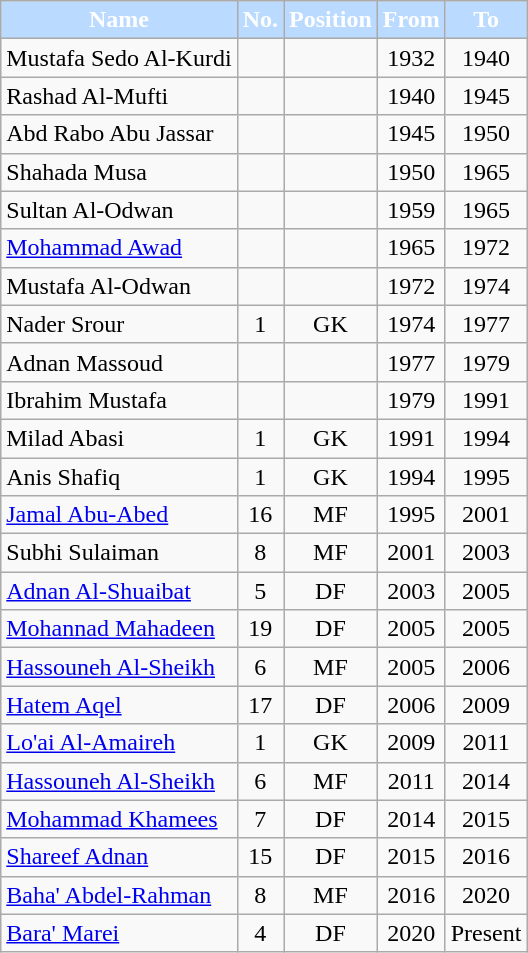<table class="wikitable">
<tr>
<th style="color:#FFFFFF; background:#BADAFF;">Name</th>
<th style="color:#FFFFFF; background:#BADAFF;">No.</th>
<th style="color:#FFFFFF; background:#BADAFF;">Position</th>
<th style="color:#FFFFFF; background:#BADAFF;">From</th>
<th style="color:#FFFFFF; background:#BADAFF;">To</th>
</tr>
<tr>
<td style="text-align:left"> Mustafa Sedo Al-Kurdi</td>
<td style="text-align:center"></td>
<td style="text-align:center"></td>
<td style="text-align:center">1932</td>
<td style="text-align:center">1940</td>
</tr>
<tr>
<td style="text-align:left"> Rashad Al-Mufti</td>
<td style="text-align:center"></td>
<td style="text-align:center"></td>
<td style="text-align:center">1940</td>
<td style="text-align:center">1945</td>
</tr>
<tr>
<td style="text-align:left"> Abd Rabo Abu Jassar</td>
<td style="text-align:center"></td>
<td style="text-align:center"></td>
<td style="text-align:center">1945</td>
<td style="text-align:center">1950</td>
</tr>
<tr>
<td style="text-align:left"> Shahada Musa</td>
<td style="text-align:center"></td>
<td style="text-align:center"></td>
<td style="text-align:center">1950</td>
<td style="text-align:center">1965</td>
</tr>
<tr>
<td style="text-align:left"> Sultan Al-Odwan</td>
<td style="text-align:center"></td>
<td style="text-align:center"></td>
<td style="text-align:center">1959</td>
<td style="text-align:center">1965</td>
</tr>
<tr>
<td style="text-align:left"> <a href='#'>Mohammad Awad</a></td>
<td style="text-align:center"></td>
<td style="text-align:center"></td>
<td style="text-align:center">1965</td>
<td style="text-align:center">1972</td>
</tr>
<tr>
<td style="text-align:left"> Mustafa Al-Odwan</td>
<td style="text-align:center"></td>
<td style="text-align:center"></td>
<td style="text-align:center">1972</td>
<td style="text-align:center">1974</td>
</tr>
<tr>
<td style="text-align:left"> Nader Srour</td>
<td style="text-align:center">1</td>
<td style="text-align:center">GK</td>
<td style="text-align:center">1974</td>
<td style="text-align:center">1977</td>
</tr>
<tr>
<td style="text-align:left"> Adnan Massoud</td>
<td style="text-align:center"></td>
<td style="text-align:center"></td>
<td style="text-align:center">1977</td>
<td style="text-align:center">1979</td>
</tr>
<tr>
<td style="text-align:left"> Ibrahim Mustafa</td>
<td style="text-align:center"></td>
<td style="text-align:center"></td>
<td style="text-align:center">1979</td>
<td style="text-align:center">1991</td>
</tr>
<tr>
<td style="text-align:left"> Milad Abasi</td>
<td style="text-align:center">1</td>
<td style="text-align:center">GK</td>
<td style="text-align:center">1991</td>
<td style="text-align:center">1994</td>
</tr>
<tr>
<td style="text-align:left"> Anis Shafiq</td>
<td style="text-align:center">1</td>
<td style="text-align:center">GK</td>
<td style="text-align:center">1994</td>
<td style="text-align:center">1995</td>
</tr>
<tr>
<td style="text-align:left"> <a href='#'>Jamal Abu-Abed</a></td>
<td style="text-align:center">16</td>
<td style="text-align:center">MF</td>
<td style="text-align:center">1995</td>
<td style="text-align:center">2001</td>
</tr>
<tr>
<td style="text-align:left"> Subhi Sulaiman</td>
<td style="text-align:center">8</td>
<td style="text-align:center">MF</td>
<td style="text-align:center">2001</td>
<td style="text-align:center">2003</td>
</tr>
<tr>
<td style="text-align:left"> <a href='#'>Adnan Al-Shuaibat</a></td>
<td style="text-align:center">5</td>
<td style="text-align:center">DF</td>
<td style="text-align:center">2003</td>
<td style="text-align:center">2005</td>
</tr>
<tr>
<td style="text-align:left"> <a href='#'>Mohannad Mahadeen</a></td>
<td style="text-align:center">19</td>
<td style="text-align:center">DF</td>
<td style="text-align:center">2005</td>
<td style="text-align:center">2005</td>
</tr>
<tr>
<td style="text-align:left"> <a href='#'>Hassouneh Al-Sheikh</a></td>
<td style="text-align:center">6</td>
<td style="text-align:center">MF</td>
<td style="text-align:center">2005</td>
<td style="text-align:center">2006</td>
</tr>
<tr>
<td style="text-align:left"> <a href='#'>Hatem Aqel</a></td>
<td style="text-align:center">17</td>
<td style="text-align:center">DF</td>
<td style="text-align:center">2006</td>
<td style="text-align:center">2009</td>
</tr>
<tr>
<td style="text-align:left"> <a href='#'>Lo'ai Al-Amaireh</a></td>
<td style="text-align:center">1</td>
<td style="text-align:center">GK</td>
<td style="text-align:center">2009</td>
<td style="text-align:center">2011</td>
</tr>
<tr>
<td style="text-align:left"> <a href='#'>Hassouneh Al-Sheikh</a></td>
<td style="text-align:center">6</td>
<td style="text-align:center">MF</td>
<td style="text-align:center">2011</td>
<td style="text-align:center">2014</td>
</tr>
<tr>
<td style="text-align:left"> <a href='#'>Mohammad Khamees</a></td>
<td style="text-align:center">7</td>
<td style="text-align:center">DF</td>
<td style="text-align:center">2014</td>
<td style="text-align:center">2015</td>
</tr>
<tr>
<td style="text-align:left"> <a href='#'>Shareef Adnan</a></td>
<td style="text-align:center">15</td>
<td style="text-align:center">DF</td>
<td style="text-align:center">2015</td>
<td style="text-align:center">2016</td>
</tr>
<tr>
<td style="text-align:left"> <a href='#'>Baha' Abdel-Rahman</a></td>
<td style="text-align:center">8</td>
<td style="text-align:center">MF</td>
<td style="text-align:center">2016</td>
<td style="text-align:center">2020</td>
</tr>
<tr>
<td style="text-align:left"> <a href='#'>Bara' Marei</a></td>
<td style="text-align:center">4</td>
<td style="text-align:center">DF</td>
<td style="text-align:center">2020</td>
<td style="text-align:center">Present</td>
</tr>
</table>
